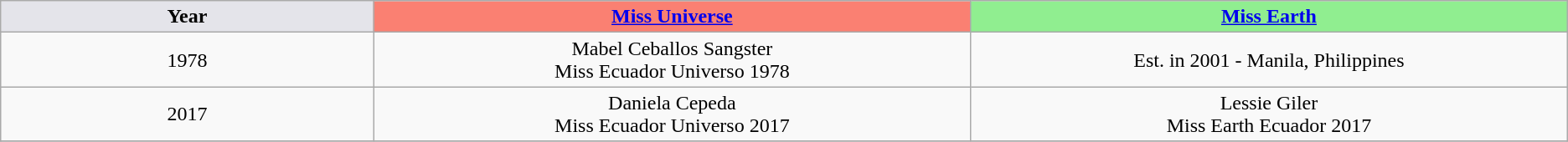<table class="wikitable" bstyle="margin: 0 1em 0 0; background: white; font-size: 95%;">
<tr>
<th style="background:#e4e4ea; width:10%;">Year</th>
<th style="background:#FA8072; width:16%;"><a href='#'>Miss Universe</a></th>
<th style="background:#90EE90; width:16%;"><a href='#'>Miss Earth</a></th>
</tr>
<tr style="text-align:center;">
<td>1978</td>
<td>Mabel Ceballos Sangster<br>Miss Ecuador Universo 1978<br></td>
<td>Est. in 2001 - Manila, Philippines</td>
</tr>
<tr style="text-align:center;">
<td>2017</td>
<td>Daniela Cepeda<br>Miss Ecuador Universo 2017<br></td>
<td>Lessie Giler<br>Miss Earth Ecuador 2017<br></td>
</tr>
<tr style="text-align:center;">
</tr>
</table>
